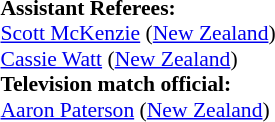<table style="width:100%; font-size:90%;">
<tr>
<td><br><strong>Assistant Referees:</strong><br>
<a href='#'>Scott McKenzie</a> (<a href='#'>New Zealand</a>)<br>
<a href='#'>Cassie Watt</a> (<a href='#'>New Zealand</a>)<br>
<strong>Television match official:</strong><br>
<a href='#'>Aaron Paterson</a> (<a href='#'>New Zealand</a>)</td>
</tr>
</table>
